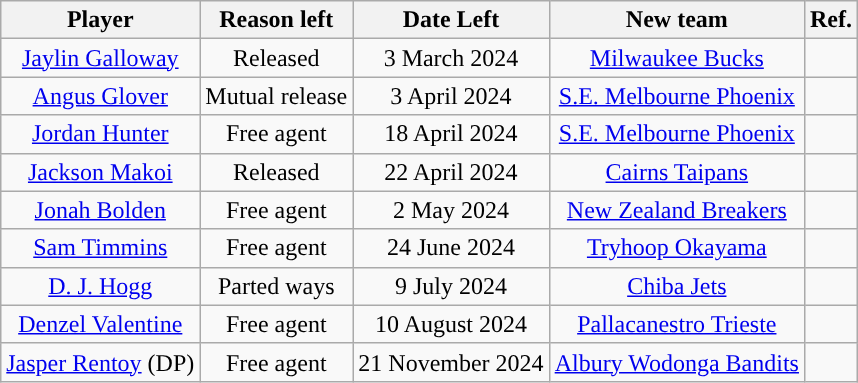<table class="wikitable sortable sortable" style="text-align: center">
<tr>
<th>Player</th>
<th>Reason left</th>
<th>Date Left</th>
<th>New team</th>
<th>Ref.</th>
</tr>
<tr>
<td><a href='#'>Jaylin Galloway</a></td>
<td>Released</td>
<td>3 March 2024</td>
<td><a href='#'>Milwaukee Bucks</a></td>
<td></td>
</tr>
<tr>
<td><a href='#'>Angus Glover</a></td>
<td>Mutual release</td>
<td>3 April 2024</td>
<td><a href='#'>S.E. Melbourne Phoenix</a></td>
<td></td>
</tr>
<tr>
<td><a href='#'>Jordan Hunter</a></td>
<td>Free agent</td>
<td>18 April 2024</td>
<td><a href='#'>S.E. Melbourne Phoenix</a></td>
<td></td>
</tr>
<tr>
<td><a href='#'>Jackson Makoi</a></td>
<td>Released</td>
<td>22 April 2024</td>
<td><a href='#'>Cairns Taipans</a></td>
<td></td>
</tr>
<tr>
<td><a href='#'>Jonah Bolden</a></td>
<td>Free agent</td>
<td>2 May 2024</td>
<td><a href='#'>New Zealand Breakers</a></td>
<td></td>
</tr>
<tr>
<td><a href='#'>Sam Timmins</a></td>
<td>Free agent</td>
<td>24 June 2024</td>
<td><a href='#'>Tryhoop Okayama</a></td>
<td></td>
</tr>
<tr>
<td><a href='#'>D. J. Hogg</a></td>
<td>Parted ways</td>
<td>9 July 2024</td>
<td><a href='#'>Chiba Jets</a></td>
<td></td>
</tr>
<tr>
<td><a href='#'>Denzel Valentine</a></td>
<td>Free agent</td>
<td>10 August 2024</td>
<td><a href='#'>Pallacanestro Trieste</a></td>
<td></td>
</tr>
<tr>
<td><a href='#'>Jasper Rentoy</a> (DP)</td>
<td>Free agent</td>
<td>21 November 2024</td>
<td><a href='#'>Albury Wodonga Bandits</a></td>
<td></td>
</tr>
</table>
